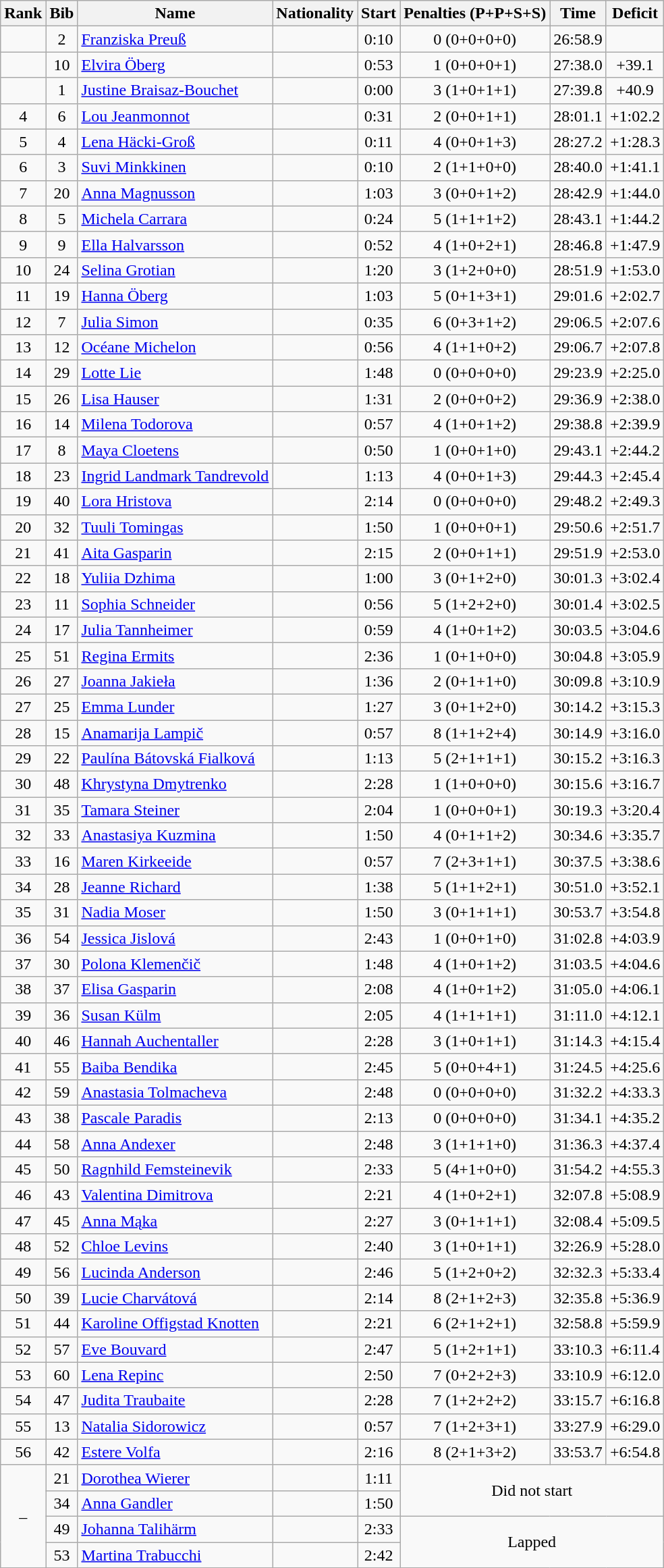<table class="wikitable sortable" style="text-align:center">
<tr>
<th>Rank</th>
<th>Bib</th>
<th>Name</th>
<th>Nationality</th>
<th>Start</th>
<th>Penalties (P+P+S+S)</th>
<th>Time</th>
<th>Deficit</th>
</tr>
<tr>
<td></td>
<td>2</td>
<td align=left><a href='#'>Franziska Preuß</a></td>
<td align=left></td>
<td>0:10</td>
<td>0 (0+0+0+0)</td>
<td>26:58.9</td>
<td></td>
</tr>
<tr>
<td></td>
<td>10</td>
<td align=left><a href='#'>Elvira Öberg</a></td>
<td align=left></td>
<td>0:53</td>
<td>1 (0+0+0+1)</td>
<td>27:38.0</td>
<td>+39.1</td>
</tr>
<tr>
<td></td>
<td>1</td>
<td align=left><a href='#'>Justine Braisaz-Bouchet</a></td>
<td align=left></td>
<td>0:00</td>
<td>3 (1+0+1+1)</td>
<td>27:39.8</td>
<td>+40.9</td>
</tr>
<tr>
<td>4</td>
<td>6</td>
<td align=left><a href='#'>Lou Jeanmonnot</a></td>
<td align=left></td>
<td>0:31</td>
<td>2 (0+0+1+1)</td>
<td>28:01.1</td>
<td>+1:02.2</td>
</tr>
<tr>
<td>5</td>
<td>4</td>
<td align=left><a href='#'>Lena Häcki-Groß</a></td>
<td align=left></td>
<td>0:11</td>
<td>4 (0+0+1+3)</td>
<td>28:27.2</td>
<td>+1:28.3</td>
</tr>
<tr>
<td>6</td>
<td>3</td>
<td align=left><a href='#'>Suvi Minkkinen</a></td>
<td align=left></td>
<td>0:10</td>
<td>2 (1+1+0+0)</td>
<td>28:40.0</td>
<td>+1:41.1</td>
</tr>
<tr>
<td>7</td>
<td>20</td>
<td align=left><a href='#'>Anna Magnusson</a></td>
<td align=left></td>
<td>1:03</td>
<td>3 (0+0+1+2)</td>
<td>28:42.9</td>
<td>+1:44.0</td>
</tr>
<tr>
<td>8</td>
<td>5</td>
<td align=left><a href='#'>Michela Carrara</a></td>
<td align=left></td>
<td>0:24</td>
<td>5 (1+1+1+2)</td>
<td>28:43.1</td>
<td>+1:44.2</td>
</tr>
<tr>
<td>9</td>
<td>9</td>
<td align=left><a href='#'>Ella Halvarsson</a></td>
<td align=left></td>
<td>0:52</td>
<td>4 (1+0+2+1)</td>
<td>28:46.8</td>
<td>+1:47.9</td>
</tr>
<tr>
<td>10</td>
<td>24</td>
<td align=left><a href='#'>Selina Grotian</a></td>
<td align=left></td>
<td>1:20</td>
<td>3 (1+2+0+0)</td>
<td>28:51.9</td>
<td>+1:53.0</td>
</tr>
<tr>
<td>11</td>
<td>19</td>
<td align=left><a href='#'>Hanna Öberg</a></td>
<td align=left></td>
<td>1:03</td>
<td>5 (0+1+3+1)</td>
<td>29:01.6</td>
<td>+2:02.7</td>
</tr>
<tr>
<td>12</td>
<td>7</td>
<td align=left><a href='#'>Julia Simon</a></td>
<td align=left></td>
<td>0:35</td>
<td>6 (0+3+1+2)</td>
<td>29:06.5</td>
<td>+2:07.6</td>
</tr>
<tr>
<td>13</td>
<td>12</td>
<td align=left><a href='#'>Océane Michelon</a></td>
<td align=left></td>
<td>0:56</td>
<td>4 (1+1+0+2)</td>
<td>29:06.7</td>
<td>+2:07.8</td>
</tr>
<tr>
<td>14</td>
<td>29</td>
<td align=left><a href='#'>Lotte Lie</a></td>
<td align=left></td>
<td>1:48</td>
<td>0 (0+0+0+0)</td>
<td>29:23.9</td>
<td>+2:25.0</td>
</tr>
<tr>
<td>15</td>
<td>26</td>
<td align=left><a href='#'>Lisa Hauser</a></td>
<td align=left></td>
<td>1:31</td>
<td>2 (0+0+0+2)</td>
<td>29:36.9</td>
<td>+2:38.0</td>
</tr>
<tr>
<td>16</td>
<td>14</td>
<td align=left><a href='#'>Milena Todorova</a></td>
<td align=left></td>
<td>0:57</td>
<td>4 (1+0+1+2)</td>
<td>29:38.8</td>
<td>+2:39.9</td>
</tr>
<tr>
<td>17</td>
<td>8</td>
<td align=left><a href='#'>Maya Cloetens</a></td>
<td align=left></td>
<td>0:50</td>
<td>1 (0+0+1+0)</td>
<td>29:43.1</td>
<td>+2:44.2</td>
</tr>
<tr>
<td>18</td>
<td>23</td>
<td align=left><a href='#'>Ingrid Landmark Tandrevold</a></td>
<td align=left></td>
<td>1:13</td>
<td>4 (0+0+1+3)</td>
<td>29:44.3</td>
<td>+2:45.4</td>
</tr>
<tr>
<td>19</td>
<td>40</td>
<td align=left><a href='#'>Lora Hristova</a></td>
<td align=left></td>
<td>2:14</td>
<td>0 (0+0+0+0)</td>
<td>29:48.2</td>
<td>+2:49.3</td>
</tr>
<tr>
<td>20</td>
<td>32</td>
<td align=left><a href='#'>Tuuli Tomingas</a></td>
<td align=left></td>
<td>1:50</td>
<td>1 (0+0+0+1)</td>
<td>29:50.6</td>
<td>+2:51.7</td>
</tr>
<tr>
<td>21</td>
<td>41</td>
<td align=left><a href='#'>Aita Gasparin</a></td>
<td align=left></td>
<td>2:15</td>
<td>2 (0+0+1+1)</td>
<td>29:51.9</td>
<td>+2:53.0</td>
</tr>
<tr>
<td>22</td>
<td>18</td>
<td align=left><a href='#'>Yuliia Dzhima</a></td>
<td align=left></td>
<td>1:00</td>
<td>3 (0+1+2+0)</td>
<td>30:01.3</td>
<td>+3:02.4</td>
</tr>
<tr>
<td>23</td>
<td>11</td>
<td align=left><a href='#'>Sophia Schneider</a></td>
<td align=left></td>
<td>0:56</td>
<td>5 (1+2+2+0)</td>
<td>30:01.4</td>
<td>+3:02.5</td>
</tr>
<tr>
<td>24</td>
<td>17</td>
<td align=left><a href='#'>Julia Tannheimer</a></td>
<td align=left></td>
<td>0:59</td>
<td>4 (1+0+1+2)</td>
<td>30:03.5</td>
<td>+3:04.6</td>
</tr>
<tr>
<td>25</td>
<td>51</td>
<td align=left><a href='#'>Regina Ermits</a></td>
<td align=left></td>
<td>2:36</td>
<td>1 (0+1+0+0)</td>
<td>30:04.8</td>
<td>+3:05.9</td>
</tr>
<tr>
<td>26</td>
<td>27</td>
<td align=left><a href='#'>Joanna Jakieła</a></td>
<td align=left></td>
<td>1:36</td>
<td>2 (0+1+1+0)</td>
<td>30:09.8</td>
<td>+3:10.9</td>
</tr>
<tr>
<td>27</td>
<td>25</td>
<td align=left><a href='#'>Emma Lunder</a></td>
<td align=left></td>
<td>1:27</td>
<td>3 (0+1+2+0)</td>
<td>30:14.2</td>
<td>+3:15.3</td>
</tr>
<tr>
<td>28</td>
<td>15</td>
<td align=left><a href='#'>Anamarija Lampič</a></td>
<td align=left></td>
<td>0:57</td>
<td>8 (1+1+2+4)</td>
<td>30:14.9</td>
<td>+3:16.0</td>
</tr>
<tr>
<td>29</td>
<td>22</td>
<td align=left><a href='#'>Paulína Bátovská Fialková</a></td>
<td align=left></td>
<td>1:13</td>
<td>5 (2+1+1+1)</td>
<td>30:15.2</td>
<td>+3:16.3</td>
</tr>
<tr>
<td>30</td>
<td>48</td>
<td align=left><a href='#'>Khrystyna Dmytrenko</a></td>
<td align=left></td>
<td>2:28</td>
<td>1 (1+0+0+0)</td>
<td>30:15.6</td>
<td>+3:16.7</td>
</tr>
<tr>
<td>31</td>
<td>35</td>
<td align=left><a href='#'>Tamara Steiner</a></td>
<td align=left></td>
<td>2:04</td>
<td>1 (0+0+0+1)</td>
<td>30:19.3</td>
<td>+3:20.4</td>
</tr>
<tr>
<td>32</td>
<td>33</td>
<td align=left><a href='#'>Anastasiya Kuzmina</a></td>
<td align=left></td>
<td>1:50</td>
<td>4 (0+1+1+2)</td>
<td>30:34.6</td>
<td>+3:35.7</td>
</tr>
<tr>
<td>33</td>
<td>16</td>
<td align=left><a href='#'>Maren Kirkeeide</a></td>
<td align=left></td>
<td>0:57</td>
<td>7 (2+3+1+1)</td>
<td>30:37.5</td>
<td>+3:38.6</td>
</tr>
<tr>
<td>34</td>
<td>28</td>
<td align=left><a href='#'>Jeanne Richard</a></td>
<td align=left></td>
<td>1:38</td>
<td>5 (1+1+2+1)</td>
<td>30:51.0</td>
<td>+3:52.1</td>
</tr>
<tr>
<td>35</td>
<td>31</td>
<td align=left><a href='#'>Nadia Moser</a></td>
<td align=left></td>
<td>1:50</td>
<td>3 (0+1+1+1)</td>
<td>30:53.7</td>
<td>+3:54.8</td>
</tr>
<tr>
<td>36</td>
<td>54</td>
<td align=left><a href='#'>Jessica Jislová</a></td>
<td align=left></td>
<td>2:43</td>
<td>1 (0+0+1+0)</td>
<td>31:02.8</td>
<td>+4:03.9</td>
</tr>
<tr>
<td>37</td>
<td>30</td>
<td align=left><a href='#'>Polona Klemenčič</a></td>
<td align=left></td>
<td>1:48</td>
<td>4 (1+0+1+2)</td>
<td>31:03.5</td>
<td>+4:04.6</td>
</tr>
<tr>
<td>38</td>
<td>37</td>
<td align=left><a href='#'>Elisa Gasparin</a></td>
<td align=left></td>
<td>2:08</td>
<td>4 (1+0+1+2)</td>
<td>31:05.0</td>
<td>+4:06.1</td>
</tr>
<tr>
<td>39</td>
<td>36</td>
<td align=left><a href='#'>Susan Külm</a></td>
<td align=left></td>
<td>2:05</td>
<td>4 (1+1+1+1)</td>
<td>31:11.0</td>
<td>+4:12.1</td>
</tr>
<tr>
<td>40</td>
<td>46</td>
<td align=left><a href='#'>Hannah Auchentaller</a></td>
<td align=left></td>
<td>2:28</td>
<td>3 (1+0+1+1)</td>
<td>31:14.3</td>
<td>+4:15.4</td>
</tr>
<tr>
<td>41</td>
<td>55</td>
<td align=left><a href='#'>Baiba Bendika</a></td>
<td align=left></td>
<td>2:45</td>
<td>5 (0+0+4+1)</td>
<td>31:24.5</td>
<td>+4:25.6</td>
</tr>
<tr>
<td>42</td>
<td>59</td>
<td align=left><a href='#'>Anastasia Tolmacheva</a></td>
<td align=left></td>
<td>2:48</td>
<td>0 (0+0+0+0)</td>
<td>31:32.2</td>
<td>+4:33.3</td>
</tr>
<tr>
<td>43</td>
<td>38</td>
<td align=left><a href='#'>Pascale Paradis</a></td>
<td align=left></td>
<td>2:13</td>
<td>0 (0+0+0+0)</td>
<td>31:34.1</td>
<td>+4:35.2</td>
</tr>
<tr>
<td>44</td>
<td>58</td>
<td align=left><a href='#'>Anna Andexer</a></td>
<td align=left></td>
<td>2:48</td>
<td>3 (1+1+1+0)</td>
<td>31:36.3</td>
<td>+4:37.4</td>
</tr>
<tr>
<td>45</td>
<td>50</td>
<td align=left><a href='#'>Ragnhild Femsteinevik</a></td>
<td align=left></td>
<td>2:33</td>
<td>5 (4+1+0+0)</td>
<td>31:54.2</td>
<td>+4:55.3</td>
</tr>
<tr>
<td>46</td>
<td>43</td>
<td align=left><a href='#'>Valentina Dimitrova</a></td>
<td align=left></td>
<td>2:21</td>
<td>4 (1+0+2+1)</td>
<td>32:07.8</td>
<td>+5:08.9</td>
</tr>
<tr>
<td>47</td>
<td>45</td>
<td align=left><a href='#'>Anna Mąka</a></td>
<td align=left></td>
<td>2:27</td>
<td>3 (0+1+1+1)</td>
<td>32:08.4</td>
<td>+5:09.5</td>
</tr>
<tr>
<td>48</td>
<td>52</td>
<td align=left><a href='#'>Chloe Levins</a></td>
<td align=left></td>
<td>2:40</td>
<td>3 (1+0+1+1)</td>
<td>32:26.9</td>
<td>+5:28.0</td>
</tr>
<tr>
<td>49</td>
<td>56</td>
<td align=left><a href='#'>Lucinda Anderson</a></td>
<td align=left></td>
<td>2:46</td>
<td>5 (1+2+0+2)</td>
<td>32:32.3</td>
<td>+5:33.4</td>
</tr>
<tr>
<td>50</td>
<td>39</td>
<td align=left><a href='#'>Lucie Charvátová</a></td>
<td align=left></td>
<td>2:14</td>
<td>8 (2+1+2+3)</td>
<td>32:35.8</td>
<td>+5:36.9</td>
</tr>
<tr>
<td>51</td>
<td>44</td>
<td align=left><a href='#'>Karoline Offigstad Knotten</a></td>
<td align=left></td>
<td>2:21</td>
<td>6 (2+1+2+1)</td>
<td>32:58.8</td>
<td>+5:59.9</td>
</tr>
<tr>
<td>52</td>
<td>57</td>
<td align=left><a href='#'>Eve Bouvard</a></td>
<td align=left></td>
<td>2:47</td>
<td>5 (1+2+1+1)</td>
<td>33:10.3</td>
<td>+6:11.4</td>
</tr>
<tr>
<td>53</td>
<td>60</td>
<td align=left><a href='#'>Lena Repinc</a></td>
<td align=left></td>
<td>2:50</td>
<td>7 (0+2+2+3)</td>
<td>33:10.9</td>
<td>+6:12.0</td>
</tr>
<tr>
<td>54</td>
<td>47</td>
<td align=left><a href='#'>Judita Traubaite</a></td>
<td align=left></td>
<td>2:28</td>
<td>7 (1+2+2+2)</td>
<td>33:15.7</td>
<td>+6:16.8</td>
</tr>
<tr>
<td>55</td>
<td>13</td>
<td align=left><a href='#'>Natalia Sidorowicz</a></td>
<td align=left></td>
<td>0:57</td>
<td>7 (1+2+3+1)</td>
<td>33:27.9</td>
<td>+6:29.0</td>
</tr>
<tr>
<td>56</td>
<td>42</td>
<td align=left><a href='#'>Estere Volfa</a></td>
<td align=left></td>
<td>2:16</td>
<td>8 (2+1+3+2)</td>
<td>33:53.7</td>
<td>+6:54.8</td>
</tr>
<tr>
<td rowspan=4>–</td>
<td>21</td>
<td align=left><a href='#'>Dorothea Wierer</a></td>
<td align=left></td>
<td>1:11</td>
<td rowspan=2 colspan=3>Did not start</td>
</tr>
<tr>
<td>34</td>
<td align=left><a href='#'>Anna Gandler</a></td>
<td align=left></td>
<td>1:50</td>
</tr>
<tr>
<td>49</td>
<td align=left><a href='#'>Johanna Talihärm</a></td>
<td align=left></td>
<td>2:33</td>
<td rowspan=2 colspan=3>Lapped</td>
</tr>
<tr>
<td>53</td>
<td align=left><a href='#'>Martina Trabucchi</a></td>
<td align=left></td>
<td>2:42</td>
</tr>
</table>
